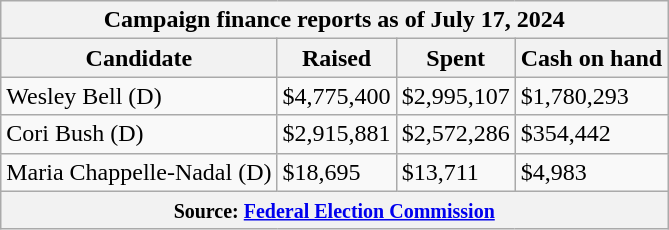<table class="wikitable sortable">
<tr>
<th colspan=4>Campaign finance reports as of July 17, 2024</th>
</tr>
<tr style="text-align:center;">
<th>Candidate</th>
<th>Raised</th>
<th>Spent</th>
<th>Cash on hand</th>
</tr>
<tr>
<td>Wesley Bell (D)</td>
<td>$4,775,400</td>
<td>$2,995,107</td>
<td>$1,780,293</td>
</tr>
<tr>
<td>Cori Bush (D)</td>
<td>$2,915,881</td>
<td>$2,572,286</td>
<td>$354,442</td>
</tr>
<tr>
<td>Maria Chappelle-Nadal (D)</td>
<td>$18,695</td>
<td>$13,711</td>
<td>$4,983</td>
</tr>
<tr>
<th colspan="4"><small>Source: <a href='#'>Federal Election Commission</a></small></th>
</tr>
</table>
